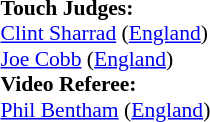<table width=100% style="font-size: 90%">
<tr>
<td><br><strong>Touch Judges:</strong>
<br><a href='#'>Clint Sharrad</a> (<a href='#'>England</a>)
<br><a href='#'>Joe Cobb</a> (<a href='#'>England</a>)
<br><strong>Video Referee:</strong>
<br><a href='#'>Phil Bentham</a> (<a href='#'>England</a>)</td>
</tr>
</table>
